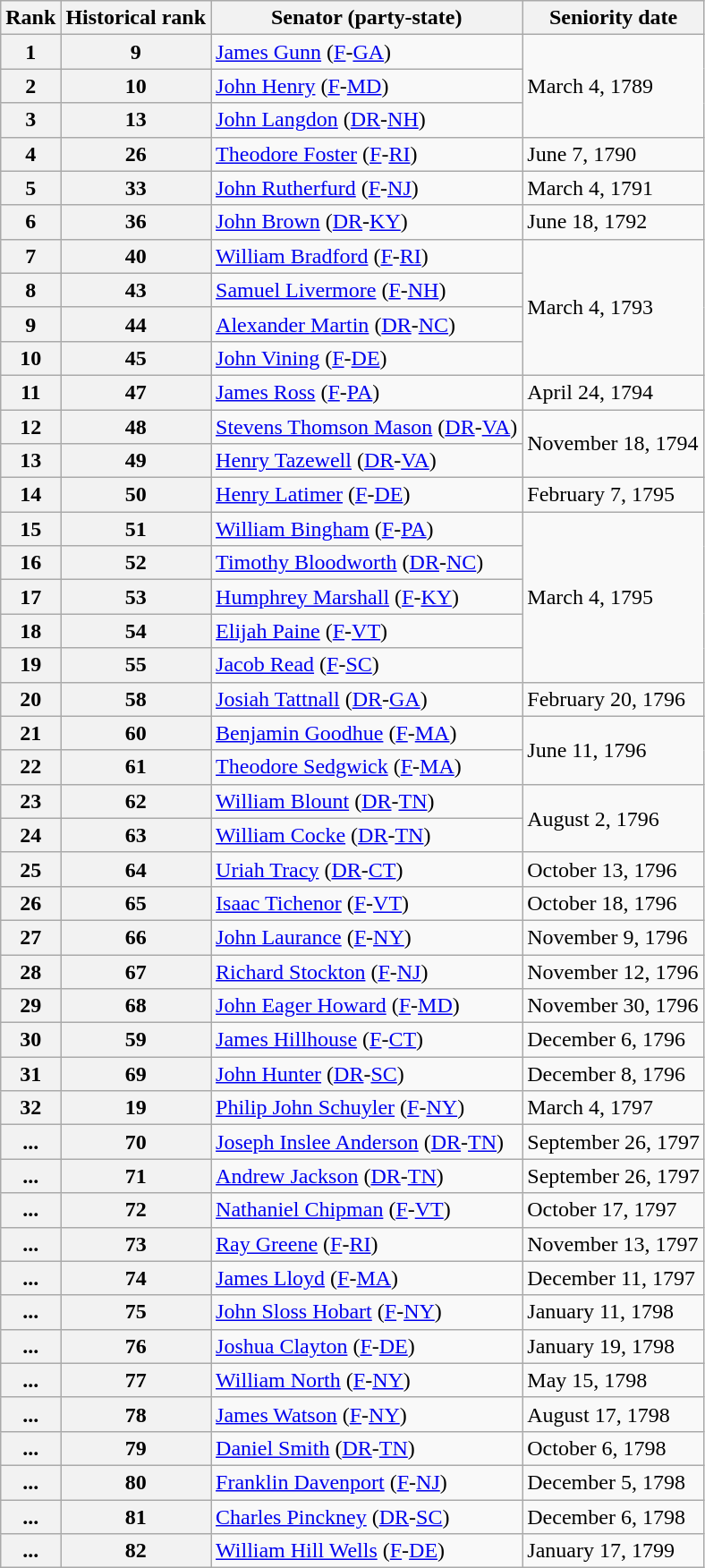<table class=wikitable>
<tr valign=bottom>
<th>Rank</th>
<th>Historical rank</th>
<th>Senator (party-state)</th>
<th>Seniority date</th>
</tr>
<tr>
<th>1</th>
<th>9</th>
<td><a href='#'>James Gunn</a> (<a href='#'>F</a>-<a href='#'>GA</a>)</td>
<td rowspan=3>March 4, 1789</td>
</tr>
<tr>
<th>2</th>
<th>10</th>
<td><a href='#'>John Henry</a> (<a href='#'>F</a>-<a href='#'>MD</a>)</td>
</tr>
<tr>
<th>3</th>
<th>13</th>
<td><a href='#'>John Langdon</a> (<a href='#'>DR</a>-<a href='#'>NH</a>)</td>
</tr>
<tr>
<th>4</th>
<th>26</th>
<td><a href='#'>Theodore Foster</a> (<a href='#'>F</a>-<a href='#'>RI</a>)</td>
<td>June 7, 1790</td>
</tr>
<tr>
<th>5</th>
<th>33</th>
<td><a href='#'>John Rutherfurd</a> (<a href='#'>F</a>-<a href='#'>NJ</a>)</td>
<td>March 4, 1791</td>
</tr>
<tr>
<th>6</th>
<th>36</th>
<td><a href='#'>John Brown</a> (<a href='#'>DR</a>-<a href='#'>KY</a>)</td>
<td>June 18, 1792</td>
</tr>
<tr>
<th>7</th>
<th>40</th>
<td><a href='#'>William Bradford</a> (<a href='#'>F</a>-<a href='#'>RI</a>)</td>
<td rowspan=4>March 4, 1793</td>
</tr>
<tr>
<th>8</th>
<th>43</th>
<td><a href='#'>Samuel Livermore</a> (<a href='#'>F</a>-<a href='#'>NH</a>)</td>
</tr>
<tr>
<th>9</th>
<th>44</th>
<td><a href='#'>Alexander Martin</a> (<a href='#'>DR</a>-<a href='#'>NC</a>)</td>
</tr>
<tr>
<th>10</th>
<th>45</th>
<td><a href='#'>John Vining</a> (<a href='#'>F</a>-<a href='#'>DE</a>)</td>
</tr>
<tr>
<th>11</th>
<th>47</th>
<td><a href='#'>James Ross</a> (<a href='#'>F</a>-<a href='#'>PA</a>)</td>
<td>April 24, 1794</td>
</tr>
<tr>
<th>12</th>
<th>48</th>
<td><a href='#'>Stevens Thomson Mason</a> (<a href='#'>DR</a>-<a href='#'>VA</a>)</td>
<td rowspan=2>November 18, 1794</td>
</tr>
<tr>
<th>13</th>
<th>49</th>
<td><a href='#'>Henry Tazewell</a> (<a href='#'>DR</a>-<a href='#'>VA</a>)</td>
</tr>
<tr>
<th>14</th>
<th>50</th>
<td><a href='#'>Henry Latimer</a> (<a href='#'>F</a>-<a href='#'>DE</a>)</td>
<td>February 7, 1795</td>
</tr>
<tr>
<th>15</th>
<th>51</th>
<td><a href='#'>William Bingham</a> (<a href='#'>F</a>-<a href='#'>PA</a>)</td>
<td rowspan=5>March 4, 1795</td>
</tr>
<tr>
<th>16</th>
<th>52</th>
<td><a href='#'>Timothy Bloodworth</a> (<a href='#'>DR</a>-<a href='#'>NC</a>)</td>
</tr>
<tr>
<th>17</th>
<th>53</th>
<td><a href='#'>Humphrey Marshall</a> (<a href='#'>F</a>-<a href='#'>KY</a>)</td>
</tr>
<tr>
<th>18</th>
<th>54</th>
<td><a href='#'>Elijah Paine</a> (<a href='#'>F</a>-<a href='#'>VT</a>)</td>
</tr>
<tr>
<th>19</th>
<th>55</th>
<td><a href='#'>Jacob Read</a> (<a href='#'>F</a>-<a href='#'>SC</a>)</td>
</tr>
<tr>
<th>20</th>
<th>58</th>
<td><a href='#'>Josiah Tattnall</a> (<a href='#'>DR</a>-<a href='#'>GA</a>)</td>
<td>February 20, 1796</td>
</tr>
<tr>
<th>21</th>
<th>60</th>
<td><a href='#'>Benjamin Goodhue</a> (<a href='#'>F</a>-<a href='#'>MA</a>)</td>
<td rowspan=2>June 11, 1796</td>
</tr>
<tr>
<th>22</th>
<th>61</th>
<td><a href='#'>Theodore Sedgwick</a> (<a href='#'>F</a>-<a href='#'>MA</a>)</td>
</tr>
<tr>
<th>23</th>
<th>62</th>
<td><a href='#'>William Blount</a> (<a href='#'>DR</a>-<a href='#'>TN</a>)</td>
<td rowspan=2>August 2, 1796</td>
</tr>
<tr>
<th>24</th>
<th>63</th>
<td><a href='#'>William Cocke</a> (<a href='#'>DR</a>-<a href='#'>TN</a>)</td>
</tr>
<tr>
<th>25</th>
<th>64</th>
<td><a href='#'>Uriah Tracy</a> (<a href='#'>DR</a>-<a href='#'>CT</a>)</td>
<td>October 13, 1796</td>
</tr>
<tr>
<th>26</th>
<th>65</th>
<td><a href='#'>Isaac Tichenor</a> (<a href='#'>F</a>-<a href='#'>VT</a>)</td>
<td>October 18, 1796</td>
</tr>
<tr>
<th>27</th>
<th>66</th>
<td><a href='#'>John Laurance</a> (<a href='#'>F</a>-<a href='#'>NY</a>)</td>
<td>November 9, 1796</td>
</tr>
<tr>
<th>28</th>
<th>67</th>
<td><a href='#'>Richard Stockton</a> (<a href='#'>F</a>-<a href='#'>NJ</a>)</td>
<td>November 12, 1796</td>
</tr>
<tr>
<th>29</th>
<th>68</th>
<td><a href='#'>John Eager Howard</a> (<a href='#'>F</a>-<a href='#'>MD</a>)</td>
<td>November 30, 1796</td>
</tr>
<tr>
<th>30</th>
<th>59</th>
<td><a href='#'>James Hillhouse</a> (<a href='#'>F</a>-<a href='#'>CT</a>)</td>
<td>December 6, 1796</td>
</tr>
<tr>
<th>31</th>
<th>69</th>
<td><a href='#'>John Hunter</a> (<a href='#'>DR</a>-<a href='#'>SC</a>)</td>
<td>December 8, 1796</td>
</tr>
<tr>
<th>32</th>
<th>19</th>
<td><a href='#'>Philip John Schuyler</a> (<a href='#'>F</a>-<a href='#'>NY</a>)</td>
<td>March 4, 1797</td>
</tr>
<tr>
<th>...</th>
<th>70</th>
<td><a href='#'>Joseph Inslee Anderson</a> (<a href='#'>DR</a>-<a href='#'>TN</a>)</td>
<td>September 26, 1797</td>
</tr>
<tr>
<th>...</th>
<th>71</th>
<td><a href='#'>Andrew Jackson</a> (<a href='#'>DR</a>-<a href='#'>TN</a>)</td>
<td>September 26, 1797</td>
</tr>
<tr>
<th>...</th>
<th>72</th>
<td><a href='#'>Nathaniel Chipman</a> (<a href='#'>F</a>-<a href='#'>VT</a>)</td>
<td>October 17, 1797</td>
</tr>
<tr>
<th>...</th>
<th>73</th>
<td><a href='#'>Ray Greene</a> (<a href='#'>F</a>-<a href='#'>RI</a>)</td>
<td>November 13, 1797</td>
</tr>
<tr>
<th>...</th>
<th>74</th>
<td><a href='#'>James Lloyd</a> (<a href='#'>F</a>-<a href='#'>MA</a>)</td>
<td>December 11, 1797</td>
</tr>
<tr>
<th>...</th>
<th>75</th>
<td><a href='#'>John Sloss Hobart</a> (<a href='#'>F</a>-<a href='#'>NY</a>)</td>
<td>January 11, 1798</td>
</tr>
<tr>
<th>...</th>
<th>76</th>
<td><a href='#'>Joshua Clayton</a> (<a href='#'>F</a>-<a href='#'>DE</a>)</td>
<td>January 19, 1798</td>
</tr>
<tr>
<th>...</th>
<th>77</th>
<td><a href='#'>William North</a> (<a href='#'>F</a>-<a href='#'>NY</a>)</td>
<td>May 15, 1798</td>
</tr>
<tr>
<th>...</th>
<th>78</th>
<td><a href='#'>James Watson</a> (<a href='#'>F</a>-<a href='#'>NY</a>)</td>
<td>August 17, 1798</td>
</tr>
<tr>
<th>...</th>
<th>79</th>
<td><a href='#'>Daniel Smith</a> (<a href='#'>DR</a>-<a href='#'>TN</a>)</td>
<td>October 6, 1798</td>
</tr>
<tr>
<th>...</th>
<th>80</th>
<td><a href='#'>Franklin Davenport</a> (<a href='#'>F</a>-<a href='#'>NJ</a>)</td>
<td>December 5, 1798</td>
</tr>
<tr>
<th>...</th>
<th>81</th>
<td><a href='#'>Charles Pinckney</a> (<a href='#'>DR</a>-<a href='#'>SC</a>)</td>
<td>December 6, 1798</td>
</tr>
<tr>
<th>...</th>
<th>82</th>
<td><a href='#'>William Hill Wells</a> (<a href='#'>F</a>-<a href='#'>DE</a>)</td>
<td>January 17, 1799</td>
</tr>
</table>
